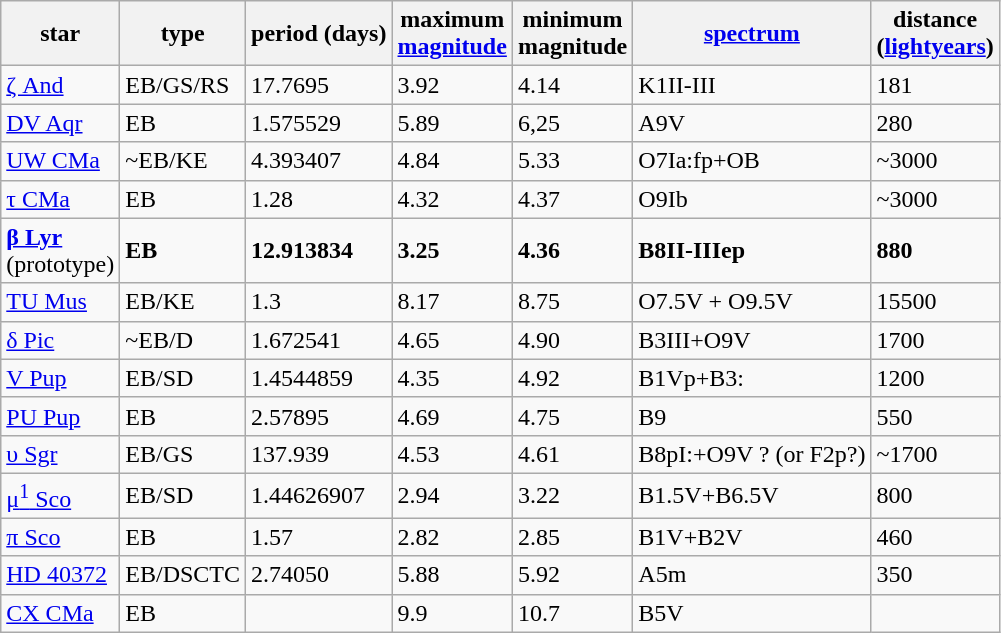<table class="wikitable">
<tr>
<th>star</th>
<th>type</th>
<th>period (days)</th>
<th>maximum<br><a href='#'>magnitude</a></th>
<th>minimum<br>magnitude</th>
<th><a href='#'>spectrum</a></th>
<th>distance<br>(<a href='#'>lightyears</a>)</th>
</tr>
<tr>
<td><a href='#'>ζ And</a></td>
<td>EB/GS/RS</td>
<td>17.7695</td>
<td>3.92</td>
<td>4.14</td>
<td>K1II-III</td>
<td>181</td>
</tr>
<tr>
<td><a href='#'>DV Aqr</a></td>
<td>EB</td>
<td>1.575529</td>
<td>5.89</td>
<td>6,25</td>
<td>A9V</td>
<td>280</td>
</tr>
<tr>
<td><a href='#'>UW CMa</a></td>
<td>~EB/KE</td>
<td>4.393407</td>
<td>4.84</td>
<td>5.33</td>
<td>O7Ia:fp+OB</td>
<td>~3000</td>
</tr>
<tr>
<td><a href='#'>τ CMa</a></td>
<td>EB</td>
<td>1.28</td>
<td>4.32</td>
<td>4.37</td>
<td>O9Ib</td>
<td>~3000</td>
</tr>
<tr>
<td><strong><a href='#'>β Lyr</a></strong><br>(prototype)</td>
<td><strong>EB</strong></td>
<td><strong>12.913834</strong></td>
<td><strong>3.25</strong></td>
<td><strong>4.36</strong></td>
<td><strong>B8II-IIIep</strong></td>
<td><strong>880</strong></td>
</tr>
<tr>
<td><a href='#'>TU Mus</a></td>
<td>EB/KE</td>
<td>1.3</td>
<td>8.17</td>
<td>8.75</td>
<td>O7.5V + O9.5V</td>
<td>15500</td>
</tr>
<tr>
<td><a href='#'>δ Pic</a></td>
<td>~EB/D</td>
<td>1.672541</td>
<td>4.65</td>
<td>4.90</td>
<td>B3III+O9V</td>
<td>1700</td>
</tr>
<tr>
<td><a href='#'>V Pup</a></td>
<td>EB/SD</td>
<td>1.4544859</td>
<td>4.35</td>
<td>4.92</td>
<td>B1Vp+B3:</td>
<td>1200</td>
</tr>
<tr>
<td><a href='#'>PU Pup</a></td>
<td>EB</td>
<td>2.57895</td>
<td>4.69</td>
<td>4.75</td>
<td>B9</td>
<td>550</td>
</tr>
<tr>
<td><a href='#'>υ Sgr</a></td>
<td>EB/GS</td>
<td>137.939</td>
<td>4.53</td>
<td>4.61</td>
<td>B8pI:+O9V ? (or F2p?)</td>
<td>~1700</td>
</tr>
<tr>
<td><a href='#'>μ<sup>1</sup> Sco</a></td>
<td>EB/SD</td>
<td>1.44626907</td>
<td>2.94</td>
<td>3.22</td>
<td>B1.5V+B6.5V</td>
<td>800</td>
</tr>
<tr>
<td><a href='#'>π Sco</a></td>
<td>EB</td>
<td>1.57</td>
<td>2.82</td>
<td>2.85</td>
<td>B1V+B2V</td>
<td>460</td>
</tr>
<tr>
<td><a href='#'>HD 40372</a></td>
<td>EB/DSCTC</td>
<td>2.74050</td>
<td>5.88</td>
<td>5.92</td>
<td>A5m</td>
<td>350</td>
</tr>
<tr>
<td><a href='#'>CX CMa</a></td>
<td>EB</td>
<td></td>
<td>9.9</td>
<td>10.7</td>
<td>B5V</td>
<td></td>
</tr>
</table>
